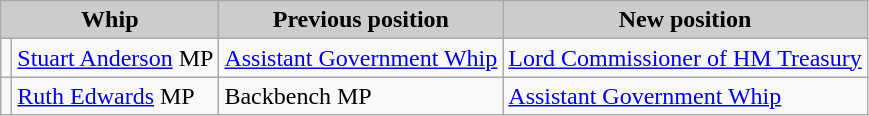<table class="wikitable">
<tr>
<th scope="col" style="background:#ccc;" colspan=2>Whip</th>
<th scope="col" style="background:#ccc;">Previous position</th>
<th scope="col" style="background:#ccc;">New position</th>
</tr>
<tr>
<td></td>
<td><a href='#'>Stuart Anderson</a> MP</td>
<td><a href='#'>Assistant Government Whip</a></td>
<td><a href='#'>Lord Commissioner of HM Treasury</a></td>
</tr>
<tr>
<td></td>
<td><a href='#'>Ruth Edwards</a> MP</td>
<td>Backbench MP</td>
<td><a href='#'>Assistant Government Whip</a></td>
</tr>
</table>
